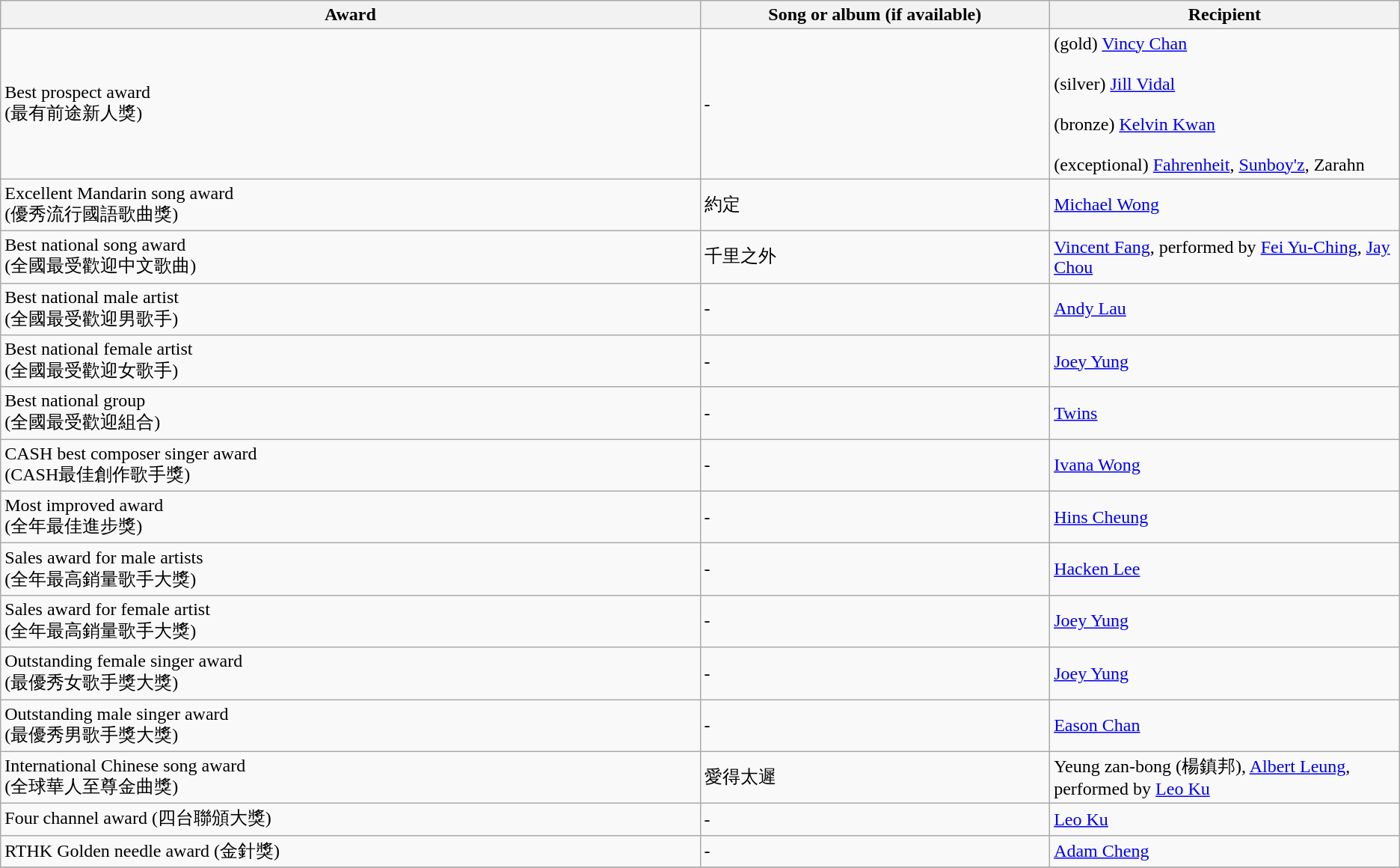<table class="wikitable">
<tr>
<th width=40%>Award</th>
<th width=20%>Song or album (if available)</th>
<th width=20%>Recipient</th>
</tr>
<tr>
<td>Best prospect award<br>(最有前途新人獎)</td>
<td>-</td>
<td>(gold) <a href='#'>Vincy Chan</a><br><br>(silver) <a href='#'>Jill Vidal</a><br><br>(bronze) <a href='#'>Kelvin Kwan</a><br><br>(exceptional) <a href='#'>Fahrenheit</a>, <a href='#'>Sunboy'z</a>, Zarahn</td>
</tr>
<tr>
<td>Excellent Mandarin song award<br>(優秀流行國語歌曲獎)</td>
<td>約定</td>
<td><a href='#'>Michael Wong</a></td>
</tr>
<tr>
<td>Best national song award<br>(全國最受歡迎中文歌曲)</td>
<td>千里之外</td>
<td><a href='#'>Vincent Fang</a>, performed by <a href='#'>Fei Yu-Ching</a>, <a href='#'>Jay Chou</a></td>
</tr>
<tr>
<td>Best national male artist<br>(全國最受歡迎男歌手)</td>
<td>-</td>
<td><a href='#'>Andy Lau</a></td>
</tr>
<tr>
<td>Best national female artist<br>(全國最受歡迎女歌手)</td>
<td>-</td>
<td><a href='#'>Joey Yung</a></td>
</tr>
<tr>
<td>Best national group<br>(全國最受歡迎組合)</td>
<td>-</td>
<td><a href='#'>Twins</a></td>
</tr>
<tr>
<td>CASH best composer singer award<br>(CASH最佳創作歌手獎)</td>
<td>-</td>
<td><a href='#'>Ivana Wong</a></td>
</tr>
<tr>
<td>Most improved award<br>(全年最佳進步獎)</td>
<td>-</td>
<td><a href='#'>Hins Cheung</a></td>
</tr>
<tr>
<td>Sales award for male artists<br>(全年最高銷量歌手大獎)</td>
<td>-</td>
<td><a href='#'>Hacken Lee</a></td>
</tr>
<tr>
<td>Sales award for female artist<br>(全年最高銷量歌手大獎)</td>
<td>-</td>
<td><a href='#'>Joey Yung</a></td>
</tr>
<tr>
<td>Outstanding female singer award<br>(最優秀女歌手獎大獎)</td>
<td>-</td>
<td><a href='#'>Joey Yung</a></td>
</tr>
<tr>
<td>Outstanding male singer award<br>(最優秀男歌手獎大獎)</td>
<td>-</td>
<td><a href='#'>Eason Chan</a></td>
</tr>
<tr>
<td>International Chinese song award<br>(全球華人至尊金曲獎)</td>
<td>愛得太遲</td>
<td>Yeung zan-bong (楊鎮邦), <a href='#'>Albert Leung</a>, performed by <a href='#'>Leo Ku</a></td>
</tr>
<tr>
<td>Four channel award (四台聯頒大獎)</td>
<td>-</td>
<td><a href='#'>Leo Ku</a></td>
</tr>
<tr>
<td>RTHK Golden needle award (金針獎)</td>
<td>-</td>
<td><a href='#'>Adam Cheng</a></td>
</tr>
<tr>
</tr>
</table>
